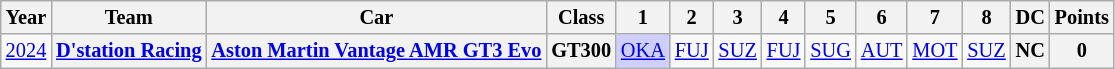<table class="wikitable" style="text-align:center; font-size:85%">
<tr>
<th>Year</th>
<th>Team</th>
<th>Car</th>
<th>Class</th>
<th>1</th>
<th>2</th>
<th>3</th>
<th>4</th>
<th>5</th>
<th>6</th>
<th>7</th>
<th>8</th>
<th>DC</th>
<th>Points</th>
</tr>
<tr>
<td><a href='#'>2024</a></td>
<th nowrap><a href='#'>D'station Racing</a></th>
<th nowrap><a href='#'>Aston Martin Vantage AMR GT3 Evo</a></th>
<th>GT300</th>
<td style="background:#CFCFFF;"><a href='#'>OKA</a><br></td>
<td><a href='#'>FUJ</a></td>
<td><a href='#'>SUZ</a></td>
<td><a href='#'>FUJ</a></td>
<td><a href='#'>SUG</a></td>
<td><a href='#'>AUT</a></td>
<td><a href='#'>MOT</a></td>
<td><a href='#'>SUZ</a></td>
<th>NC</th>
<th>0</th>
</tr>
</table>
